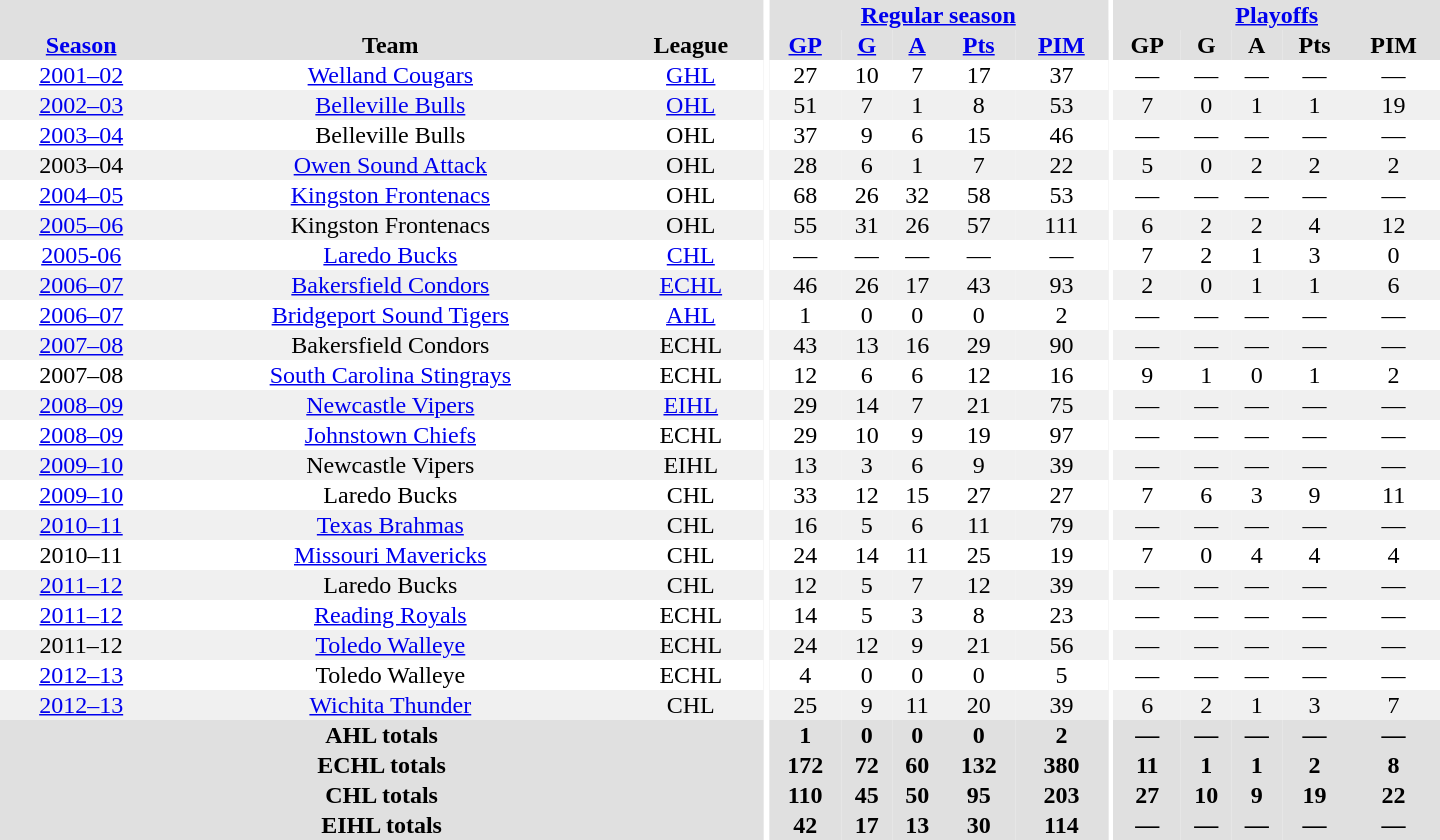<table border="0" cellpadding="1" cellspacing="0" style="text-align:center; width:60em">
<tr bgcolor="#e0e0e0">
<th colspan="3"></th>
<th rowspan="99" bgcolor="#ffffff"></th>
<th colspan="5"><a href='#'>Regular season</a></th>
<th rowspan="99" bgcolor="#ffffff"></th>
<th colspan="5"><a href='#'>Playoffs</a></th>
</tr>
<tr bgcolor="#e0e0e0">
<th><a href='#'>Season</a></th>
<th>Team</th>
<th>League</th>
<th><a href='#'>GP</a></th>
<th><a href='#'>G</a></th>
<th><a href='#'>A</a></th>
<th><a href='#'>Pts</a></th>
<th><a href='#'>PIM</a></th>
<th>GP</th>
<th>G</th>
<th>A</th>
<th>Pts</th>
<th>PIM</th>
</tr>
<tr ALIGN="center">
<td><a href='#'>2001–02</a></td>
<td><a href='#'>Welland Cougars</a></td>
<td><a href='#'>GHL</a></td>
<td>27</td>
<td>10</td>
<td>7</td>
<td>17</td>
<td>37</td>
<td>—</td>
<td>—</td>
<td>—</td>
<td>—</td>
<td>—</td>
</tr>
<tr ALIGN="center" bgcolor="#f0f0f0">
<td><a href='#'>2002–03</a></td>
<td><a href='#'>Belleville Bulls</a></td>
<td><a href='#'>OHL</a></td>
<td>51</td>
<td>7</td>
<td>1</td>
<td>8</td>
<td>53</td>
<td>7</td>
<td>0</td>
<td>1</td>
<td>1</td>
<td>19</td>
</tr>
<tr ALIGN="center">
<td><a href='#'>2003–04</a></td>
<td>Belleville Bulls</td>
<td>OHL</td>
<td>37</td>
<td>9</td>
<td>6</td>
<td>15</td>
<td>46</td>
<td>—</td>
<td>—</td>
<td>—</td>
<td>—</td>
<td>—</td>
</tr>
<tr ALIGN="center" bgcolor="#f0f0f0">
<td>2003–04</td>
<td><a href='#'>Owen Sound Attack</a></td>
<td>OHL</td>
<td>28</td>
<td>6</td>
<td>1</td>
<td>7</td>
<td>22</td>
<td>5</td>
<td>0</td>
<td>2</td>
<td>2</td>
<td>2</td>
</tr>
<tr ALIGN="center">
<td><a href='#'>2004–05</a></td>
<td><a href='#'>Kingston Frontenacs</a></td>
<td>OHL</td>
<td>68</td>
<td>26</td>
<td>32</td>
<td>58</td>
<td>53</td>
<td>—</td>
<td>—</td>
<td>—</td>
<td>—</td>
<td>—</td>
</tr>
<tr ALIGN="center" bgcolor="#f0f0f0">
<td><a href='#'>2005–06</a></td>
<td>Kingston Frontenacs</td>
<td>OHL</td>
<td>55</td>
<td>31</td>
<td>26</td>
<td>57</td>
<td>111</td>
<td>6</td>
<td>2</td>
<td>2</td>
<td>4</td>
<td>12</td>
</tr>
<tr ALIGN="center">
<td><a href='#'>2005-06</a></td>
<td><a href='#'>Laredo Bucks</a></td>
<td><a href='#'>CHL</a></td>
<td>—</td>
<td>—</td>
<td>—</td>
<td>—</td>
<td>—</td>
<td>7</td>
<td>2</td>
<td>1</td>
<td>3</td>
<td>0</td>
</tr>
<tr ALIGN="center" bgcolor="#f0f0f0">
<td><a href='#'>2006–07</a></td>
<td><a href='#'>Bakersfield Condors</a></td>
<td><a href='#'>ECHL</a></td>
<td>46</td>
<td>26</td>
<td>17</td>
<td>43</td>
<td>93</td>
<td>2</td>
<td>0</td>
<td>1</td>
<td>1</td>
<td>6</td>
</tr>
<tr ALIGN="center">
<td><a href='#'>2006–07</a></td>
<td><a href='#'>Bridgeport Sound Tigers</a></td>
<td><a href='#'>AHL</a></td>
<td>1</td>
<td>0</td>
<td>0</td>
<td>0</td>
<td>2</td>
<td>—</td>
<td>—</td>
<td>—</td>
<td>—</td>
<td>—</td>
</tr>
<tr ALIGN="center" bgcolor="#f0f0f0">
<td><a href='#'>2007–08</a></td>
<td>Bakersfield Condors</td>
<td>ECHL</td>
<td>43</td>
<td>13</td>
<td>16</td>
<td>29</td>
<td>90</td>
<td>—</td>
<td>—</td>
<td>—</td>
<td>—</td>
<td>—</td>
</tr>
<tr ALIGN="center">
<td>2007–08</td>
<td><a href='#'>South Carolina Stingrays</a></td>
<td>ECHL</td>
<td>12</td>
<td>6</td>
<td>6</td>
<td>12</td>
<td>16</td>
<td>9</td>
<td>1</td>
<td>0</td>
<td>1</td>
<td>2</td>
</tr>
<tr ALIGN="center" bgcolor="#f0f0f0">
<td><a href='#'>2008–09</a></td>
<td><a href='#'>Newcastle Vipers</a></td>
<td><a href='#'>EIHL</a></td>
<td>29</td>
<td>14</td>
<td>7</td>
<td>21</td>
<td>75</td>
<td>—</td>
<td>—</td>
<td>—</td>
<td>—</td>
<td>—</td>
</tr>
<tr ALIGN="center">
<td><a href='#'>2008–09</a></td>
<td><a href='#'>Johnstown Chiefs</a></td>
<td>ECHL</td>
<td>29</td>
<td>10</td>
<td>9</td>
<td>19</td>
<td>97</td>
<td>—</td>
<td>—</td>
<td>—</td>
<td>—</td>
<td>—</td>
</tr>
<tr ALIGN="center" bgcolor="#f0f0f0">
<td><a href='#'>2009–10</a></td>
<td>Newcastle Vipers</td>
<td>EIHL</td>
<td>13</td>
<td>3</td>
<td>6</td>
<td>9</td>
<td>39</td>
<td>—</td>
<td>—</td>
<td>—</td>
<td>—</td>
<td>—</td>
</tr>
<tr ALIGN="center">
<td><a href='#'>2009–10</a></td>
<td>Laredo Bucks</td>
<td>CHL</td>
<td>33</td>
<td>12</td>
<td>15</td>
<td>27</td>
<td>27</td>
<td>7</td>
<td>6</td>
<td>3</td>
<td>9</td>
<td>11</td>
</tr>
<tr ALIGN="center" bgcolor="#f0f0f0">
<td><a href='#'>2010–11</a></td>
<td><a href='#'>Texas Brahmas</a></td>
<td>CHL</td>
<td>16</td>
<td>5</td>
<td>6</td>
<td>11</td>
<td>79</td>
<td>—</td>
<td>—</td>
<td>—</td>
<td>—</td>
<td>—</td>
</tr>
<tr ALIGN="center">
<td>2010–11</td>
<td><a href='#'>Missouri Mavericks</a></td>
<td>CHL</td>
<td>24</td>
<td>14</td>
<td>11</td>
<td>25</td>
<td>19</td>
<td>7</td>
<td>0</td>
<td>4</td>
<td>4</td>
<td>4</td>
</tr>
<tr ALIGN="center" bgcolor="#f0f0f0">
<td><a href='#'>2011–12</a></td>
<td>Laredo Bucks</td>
<td>CHL</td>
<td>12</td>
<td>5</td>
<td>7</td>
<td>12</td>
<td>39</td>
<td>—</td>
<td>—</td>
<td>—</td>
<td>—</td>
<td>—</td>
</tr>
<tr ALIGN="center">
<td><a href='#'>2011–12</a></td>
<td><a href='#'>Reading Royals</a></td>
<td>ECHL</td>
<td>14</td>
<td>5</td>
<td>3</td>
<td>8</td>
<td>23</td>
<td>—</td>
<td>—</td>
<td>—</td>
<td>—</td>
<td>—</td>
</tr>
<tr ALIGN="center" bgcolor="#f0f0f0">
<td>2011–12</td>
<td><a href='#'>Toledo Walleye</a></td>
<td>ECHL</td>
<td>24</td>
<td>12</td>
<td>9</td>
<td>21</td>
<td>56</td>
<td>—</td>
<td>—</td>
<td>—</td>
<td>—</td>
<td>—</td>
</tr>
<tr ALIGN="center">
<td><a href='#'>2012–13</a></td>
<td>Toledo Walleye</td>
<td>ECHL</td>
<td>4</td>
<td>0</td>
<td>0</td>
<td>0</td>
<td>5</td>
<td>—</td>
<td>—</td>
<td>—</td>
<td>—</td>
<td>—</td>
</tr>
<tr ALIGN="center" bgcolor="#f0f0f0">
<td><a href='#'>2012–13</a></td>
<td><a href='#'>Wichita Thunder</a></td>
<td>CHL</td>
<td>25</td>
<td>9</td>
<td>11</td>
<td>20</td>
<td>39</td>
<td>6</td>
<td>2</td>
<td>1</td>
<td>3</td>
<td>7</td>
</tr>
<tr bgcolor="#e0e0e0">
<th colspan="3">AHL totals</th>
<th>1</th>
<th>0</th>
<th>0</th>
<th>0</th>
<th>2</th>
<th>—</th>
<th>—</th>
<th>—</th>
<th>—</th>
<th>—</th>
</tr>
<tr bgcolor="#e0e0e0">
<th colspan="3">ECHL totals</th>
<th>172</th>
<th>72</th>
<th>60</th>
<th>132</th>
<th>380</th>
<th>11</th>
<th>1</th>
<th>1</th>
<th>2</th>
<th>8</th>
</tr>
<tr bgcolor="#e0e0e0">
<th colspan="3">CHL totals</th>
<th>110</th>
<th>45</th>
<th>50</th>
<th>95</th>
<th>203</th>
<th>27</th>
<th>10</th>
<th>9</th>
<th>19</th>
<th>22</th>
</tr>
<tr bgcolor="#e0e0e0">
<th colspan="3">EIHL totals</th>
<th>42</th>
<th>17</th>
<th>13</th>
<th>30</th>
<th>114</th>
<th>—</th>
<th>—</th>
<th>—</th>
<th>—</th>
<th>—</th>
</tr>
</table>
